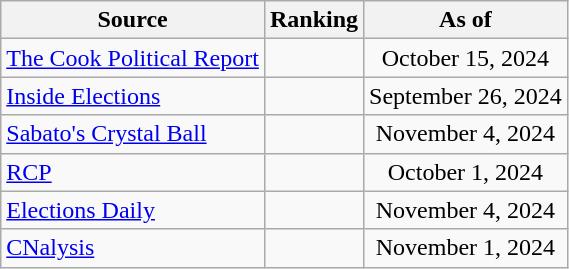<table class="wikitable" style="text-align:center">
<tr>
<th>Source</th>
<th>Ranking</th>
<th>As of</th>
</tr>
<tr>
<td align=left><a href='#'>The Cook Political Report</a></td>
<td></td>
<td>October 15, 2024</td>
</tr>
<tr>
<td align=left><a href='#'>Inside Elections</a></td>
<td></td>
<td>September 26, 2024</td>
</tr>
<tr>
<td align=left><a href='#'>Sabato's Crystal Ball</a></td>
<td></td>
<td>November 4, 2024</td>
</tr>
<tr>
<td align=left><a href='#'>RCP</a></td>
<td></td>
<td>October 1, 2024</td>
</tr>
<tr>
<td align=left><a href='#'>Elections Daily</a></td>
<td></td>
<td>November 4, 2024</td>
</tr>
<tr>
<td align=left><a href='#'>CNalysis</a></td>
<td></td>
<td>November 1, 2024</td>
</tr>
</table>
